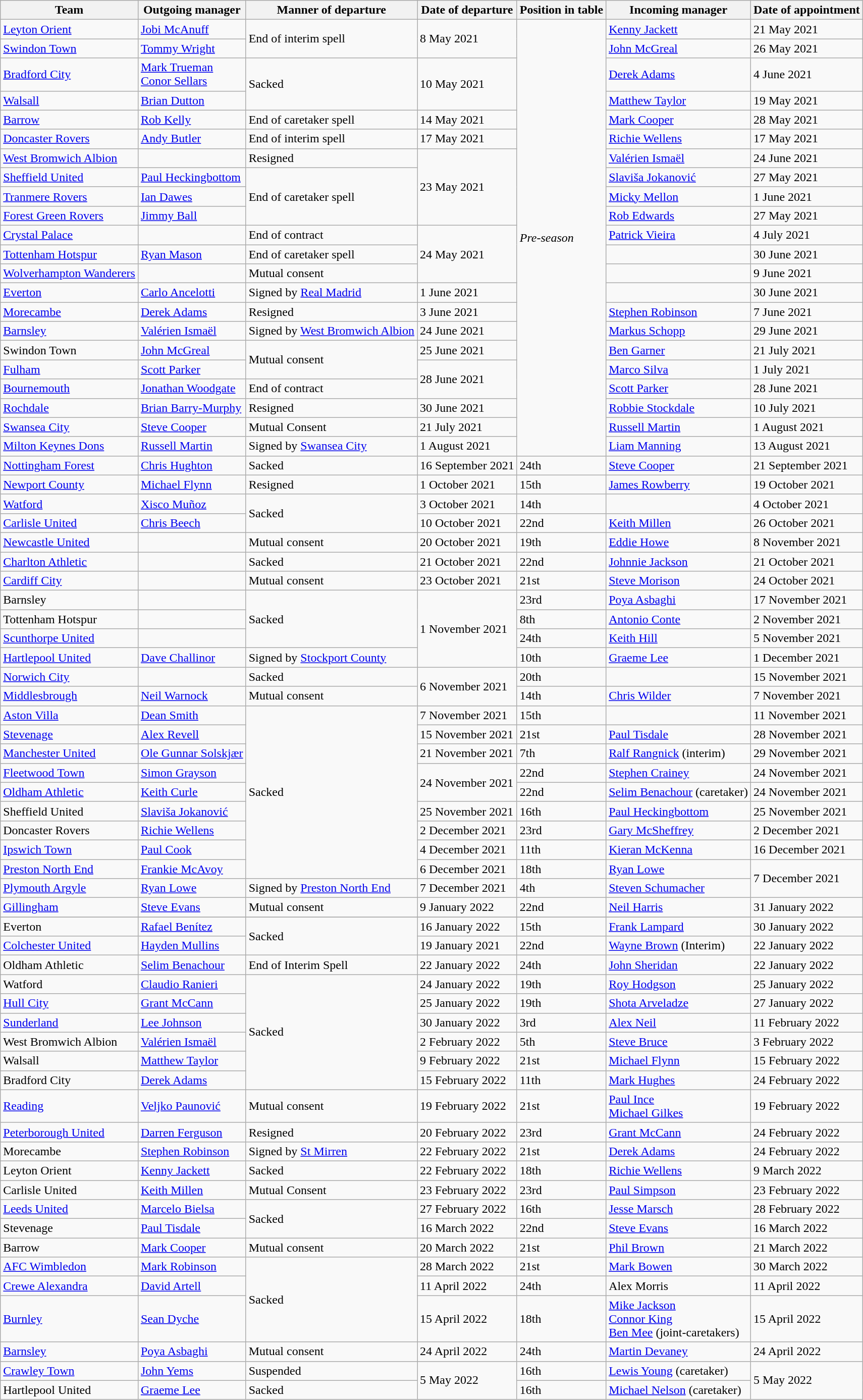<table class="wikitable sortable">
<tr>
<th>Team</th>
<th>Outgoing manager</th>
<th>Manner of departure</th>
<th>Date of departure</th>
<th>Position in table</th>
<th>Incoming manager</th>
<th>Date of appointment</th>
</tr>
<tr>
<td><a href='#'>Leyton Orient</a></td>
<td> <a href='#'>Jobi McAnuff</a></td>
<td rowspan="2">End of interim spell</td>
<td rowspan="2">8 May 2021</td>
<td rowspan=22><em>Pre-season</em></td>
<td> <a href='#'>Kenny Jackett</a></td>
<td>21 May 2021</td>
</tr>
<tr>
<td><a href='#'>Swindon Town</a></td>
<td> <a href='#'>Tommy Wright</a></td>
<td> <a href='#'>John McGreal</a></td>
<td>26 May 2021</td>
</tr>
<tr>
<td><a href='#'>Bradford City</a></td>
<td> <a href='#'>Mark Trueman</a><br> <a href='#'>Conor Sellars</a></td>
<td rowspan=2>Sacked</td>
<td rowspan=2>10 May 2021</td>
<td> <a href='#'>Derek Adams</a></td>
<td>4 June 2021</td>
</tr>
<tr>
<td><a href='#'>Walsall</a></td>
<td> <a href='#'>Brian Dutton</a></td>
<td> <a href='#'>Matthew Taylor</a></td>
<td>19 May 2021</td>
</tr>
<tr>
<td><a href='#'>Barrow</a></td>
<td> <a href='#'>Rob Kelly</a></td>
<td>End of caretaker spell</td>
<td>14 May 2021</td>
<td> <a href='#'>Mark Cooper</a></td>
<td>28 May 2021</td>
</tr>
<tr>
<td><a href='#'>Doncaster Rovers</a></td>
<td> <a href='#'>Andy Butler</a></td>
<td>End of interim spell</td>
<td>17 May 2021</td>
<td> <a href='#'>Richie Wellens</a></td>
<td>17 May 2021</td>
</tr>
<tr>
<td><a href='#'>West Bromwich Albion</a></td>
<td></td>
<td>Resigned</td>
<td rowspan=4>23 May 2021</td>
<td> <a href='#'>Valérien Ismaël</a></td>
<td>24 June 2021</td>
</tr>
<tr>
<td><a href='#'>Sheffield United</a></td>
<td> <a href='#'>Paul Heckingbottom</a></td>
<td rowspan=3>End of caretaker spell</td>
<td> <a href='#'>Slaviša Jokanović</a></td>
<td>27 May 2021</td>
</tr>
<tr>
<td><a href='#'>Tranmere Rovers</a></td>
<td> <a href='#'>Ian Dawes</a></td>
<td> <a href='#'>Micky Mellon</a></td>
<td>1 June 2021</td>
</tr>
<tr>
<td><a href='#'>Forest Green Rovers</a></td>
<td> <a href='#'>Jimmy Ball</a></td>
<td> <a href='#'>Rob Edwards</a></td>
<td>27 May 2021</td>
</tr>
<tr>
<td><a href='#'>Crystal Palace</a></td>
<td> </td>
<td>End of contract</td>
<td rowspan=3>24 May 2021</td>
<td> <a href='#'>Patrick Vieira</a></td>
<td>4 July 2021</td>
</tr>
<tr>
<td><a href='#'>Tottenham Hotspur</a></td>
<td> <a href='#'>Ryan Mason</a></td>
<td>End of caretaker spell</td>
<td> </td>
<td>30 June 2021</td>
</tr>
<tr>
<td><a href='#'>Wolverhampton Wanderers</a></td>
<td> </td>
<td>Mutual consent</td>
<td> </td>
<td>9 June 2021</td>
</tr>
<tr>
<td><a href='#'>Everton</a></td>
<td> <a href='#'>Carlo Ancelotti</a></td>
<td>Signed by <a href='#'>Real Madrid</a></td>
<td>1 June 2021</td>
<td> </td>
<td>30 June 2021</td>
</tr>
<tr>
<td><a href='#'>Morecambe</a></td>
<td> <a href='#'>Derek Adams</a></td>
<td>Resigned</td>
<td>3 June 2021</td>
<td> <a href='#'>Stephen Robinson</a></td>
<td>7 June 2021</td>
</tr>
<tr>
<td><a href='#'>Barnsley</a></td>
<td> <a href='#'>Valérien Ismaël</a></td>
<td>Signed by <a href='#'>West Bromwich Albion</a></td>
<td>24 June 2021</td>
<td> <a href='#'>Markus Schopp</a></td>
<td>29 June 2021</td>
</tr>
<tr>
<td>Swindon Town</td>
<td> <a href='#'>John McGreal</a></td>
<td rowspan="2">Mutual consent</td>
<td>25 June 2021</td>
<td> <a href='#'>Ben Garner</a></td>
<td>21 July 2021</td>
</tr>
<tr>
<td><a href='#'>Fulham</a></td>
<td> <a href='#'>Scott Parker</a></td>
<td rowspan=2>28 June 2021</td>
<td> <a href='#'>Marco Silva</a></td>
<td>1 July 2021</td>
</tr>
<tr>
<td><a href='#'>Bournemouth</a></td>
<td> <a href='#'>Jonathan Woodgate</a></td>
<td>End of contract</td>
<td> <a href='#'>Scott Parker</a></td>
<td>28 June 2021</td>
</tr>
<tr>
<td><a href='#'>Rochdale</a></td>
<td> <a href='#'>Brian Barry-Murphy</a></td>
<td>Resigned</td>
<td>30 June 2021</td>
<td> <a href='#'>Robbie Stockdale</a></td>
<td>10 July 2021</td>
</tr>
<tr>
<td><a href='#'>Swansea City</a></td>
<td> <a href='#'>Steve Cooper</a></td>
<td>Mutual Consent</td>
<td>21 July 2021</td>
<td> <a href='#'>Russell Martin</a></td>
<td>1 August 2021</td>
</tr>
<tr>
<td><a href='#'>Milton Keynes Dons</a></td>
<td> <a href='#'>Russell Martin</a></td>
<td>Signed by <a href='#'>Swansea City</a></td>
<td>1 August 2021</td>
<td> <a href='#'>Liam Manning</a></td>
<td>13 August 2021</td>
</tr>
<tr>
<td><a href='#'>Nottingham Forest</a></td>
<td> <a href='#'>Chris Hughton</a></td>
<td>Sacked</td>
<td>16 September 2021</td>
<td>24th</td>
<td> <a href='#'>Steve Cooper</a></td>
<td>21 September 2021</td>
</tr>
<tr>
<td><a href='#'>Newport County</a></td>
<td> <a href='#'>Michael Flynn</a></td>
<td>Resigned</td>
<td>1 October 2021</td>
<td>15th</td>
<td> <a href='#'>James Rowberry</a></td>
<td>19 October 2021</td>
</tr>
<tr>
<td><a href='#'>Watford</a></td>
<td> <a href='#'>Xisco Muñoz</a></td>
<td rowspan=2>Sacked</td>
<td>3 October 2021</td>
<td>14th</td>
<td> </td>
<td>4 October 2021</td>
</tr>
<tr>
<td><a href='#'>Carlisle United</a></td>
<td> <a href='#'>Chris Beech</a></td>
<td>10 October 2021</td>
<td>22nd</td>
<td> <a href='#'>Keith Millen</a></td>
<td>26 October 2021</td>
</tr>
<tr>
<td><a href='#'>Newcastle United</a></td>
<td> </td>
<td>Mutual consent</td>
<td>20 October 2021</td>
<td>19th</td>
<td> <a href='#'>Eddie Howe</a></td>
<td>8 November 2021</td>
</tr>
<tr>
<td><a href='#'>Charlton Athletic</a></td>
<td> </td>
<td>Sacked</td>
<td>21 October 2021</td>
<td>22nd</td>
<td> <a href='#'>Johnnie Jackson</a></td>
<td>21 October 2021</td>
</tr>
<tr>
<td><a href='#'>Cardiff City</a></td>
<td> </td>
<td>Mutual consent</td>
<td>23 October 2021</td>
<td>21st</td>
<td> <a href='#'>Steve Morison</a></td>
<td>24 October 2021</td>
</tr>
<tr>
<td>Barnsley</td>
<td> </td>
<td rowspan="3">Sacked</td>
<td rowspan="4">1 November 2021</td>
<td>23rd</td>
<td> <a href='#'>Poya Asbaghi</a></td>
<td>17 November 2021</td>
</tr>
<tr>
<td>Tottenham Hotspur</td>
<td> </td>
<td>8th</td>
<td> <a href='#'>Antonio Conte</a></td>
<td>2 November 2021</td>
</tr>
<tr>
<td><a href='#'>Scunthorpe United</a></td>
<td> </td>
<td>24th</td>
<td> <a href='#'>Keith Hill</a></td>
<td>5 November 2021</td>
</tr>
<tr>
<td><a href='#'>Hartlepool United</a></td>
<td> <a href='#'>Dave Challinor</a></td>
<td>Signed by <a href='#'>Stockport County</a></td>
<td>10th</td>
<td> <a href='#'>Graeme Lee</a></td>
<td>1 December 2021</td>
</tr>
<tr>
<td><a href='#'>Norwich City</a></td>
<td> </td>
<td>Sacked</td>
<td rowspan="2">6 November 2021</td>
<td>20th</td>
<td> </td>
<td>15 November 2021</td>
</tr>
<tr>
<td><a href='#'>Middlesbrough</a></td>
<td> <a href='#'>Neil Warnock</a></td>
<td>Mutual consent</td>
<td>14th</td>
<td> <a href='#'>Chris Wilder</a></td>
<td>7 November 2021</td>
</tr>
<tr>
<td><a href='#'>Aston Villa</a></td>
<td> <a href='#'>Dean Smith</a></td>
<td rowspan="9">Sacked</td>
<td>7 November 2021</td>
<td>15th</td>
<td> </td>
<td>11 November 2021</td>
</tr>
<tr>
<td><a href='#'>Stevenage</a></td>
<td> <a href='#'>Alex Revell</a></td>
<td>15 November 2021</td>
<td>21st</td>
<td> <a href='#'>Paul Tisdale</a></td>
<td>28 November 2021</td>
</tr>
<tr>
<td><a href='#'>Manchester United</a></td>
<td> <a href='#'>Ole Gunnar Solskjær</a></td>
<td>21 November 2021</td>
<td>7th</td>
<td> <a href='#'>Ralf Rangnick</a> (interim)</td>
<td>29 November 2021</td>
</tr>
<tr>
<td><a href='#'>Fleetwood Town</a></td>
<td> <a href='#'>Simon Grayson</a></td>
<td rowspan="2">24 November 2021</td>
<td>22nd</td>
<td> <a href='#'>Stephen Crainey</a></td>
<td>24 November 2021</td>
</tr>
<tr>
<td><a href='#'>Oldham Athletic</a></td>
<td> <a href='#'>Keith Curle</a></td>
<td>22nd</td>
<td> <a href='#'>Selim Benachour</a> (caretaker)</td>
<td>24 November 2021</td>
</tr>
<tr>
<td>Sheffield United</td>
<td> <a href='#'>Slaviša Jokanović</a></td>
<td>25 November 2021</td>
<td>16th</td>
<td> <a href='#'>Paul Heckingbottom</a></td>
<td>25 November 2021</td>
</tr>
<tr>
<td>Doncaster Rovers</td>
<td> <a href='#'>Richie Wellens</a></td>
<td>2 December 2021</td>
<td>23rd</td>
<td> <a href='#'>Gary McSheffrey</a></td>
<td>2 December 2021</td>
</tr>
<tr>
<td><a href='#'>Ipswich Town</a></td>
<td> <a href='#'>Paul Cook</a></td>
<td>4 December 2021</td>
<td>11th</td>
<td> <a href='#'>Kieran McKenna</a></td>
<td>16 December 2021</td>
</tr>
<tr>
<td><a href='#'>Preston North End</a></td>
<td> <a href='#'>Frankie McAvoy</a></td>
<td>6 December 2021</td>
<td>18th</td>
<td> <a href='#'>Ryan Lowe</a></td>
<td rowspan="2">7 December 2021</td>
</tr>
<tr>
<td><a href='#'>Plymouth Argyle</a></td>
<td> <a href='#'>Ryan Lowe</a></td>
<td>Signed by <a href='#'>Preston North End</a></td>
<td>7 December 2021</td>
<td>4th</td>
<td> <a href='#'>Steven Schumacher</a></td>
</tr>
<tr>
<td><a href='#'>Gillingham</a></td>
<td> <a href='#'>Steve Evans</a></td>
<td>Mutual consent</td>
<td>9 January 2022</td>
<td>22nd</td>
<td> <a href='#'>Neil Harris</a></td>
<td>31 January 2022</td>
</tr>
<tr>
</tr>
<tr>
<td>Everton</td>
<td> <a href='#'>Rafael Benítez</a></td>
<td rowspan="2">Sacked</td>
<td>16 January 2022</td>
<td>15th</td>
<td> <a href='#'>Frank Lampard</a></td>
<td>30 January 2022</td>
</tr>
<tr>
<td><a href='#'>Colchester United</a></td>
<td> <a href='#'>Hayden Mullins</a></td>
<td>19 January 2021</td>
<td>22nd</td>
<td> <a href='#'>Wayne Brown</a> (Interim)</td>
<td>22 January 2022</td>
</tr>
<tr>
<td>Oldham Athletic</td>
<td> <a href='#'>Selim Benachour</a></td>
<td>End of Interim Spell</td>
<td>22 January 2022</td>
<td>24th</td>
<td> <a href='#'>John Sheridan</a></td>
<td>22 January 2022</td>
</tr>
<tr>
<td>Watford</td>
<td> <a href='#'>Claudio Ranieri</a></td>
<td rowspan="6">Sacked</td>
<td>24 January 2022</td>
<td>19th</td>
<td> <a href='#'>Roy Hodgson</a></td>
<td>25 January 2022</td>
</tr>
<tr>
<td><a href='#'>Hull City</a></td>
<td> <a href='#'>Grant McCann</a></td>
<td>25 January 2022</td>
<td>19th</td>
<td> <a href='#'>Shota Arveladze</a></td>
<td>27 January 2022</td>
</tr>
<tr>
<td><a href='#'>Sunderland</a></td>
<td> <a href='#'>Lee Johnson</a></td>
<td>30 January 2022</td>
<td>3rd</td>
<td> <a href='#'>Alex Neil</a></td>
<td>11 February 2022</td>
</tr>
<tr>
<td>West Bromwich Albion</td>
<td> <a href='#'>Valérien Ismaël</a></td>
<td>2 February 2022</td>
<td>5th</td>
<td> <a href='#'>Steve Bruce</a></td>
<td>3 February 2022</td>
</tr>
<tr>
<td>Walsall</td>
<td> <a href='#'>Matthew Taylor</a></td>
<td>9 February 2022</td>
<td>21st</td>
<td> <a href='#'>Michael Flynn</a></td>
<td>15 February 2022</td>
</tr>
<tr>
<td>Bradford City</td>
<td> <a href='#'>Derek Adams</a></td>
<td>15 February 2022</td>
<td>11th</td>
<td> <a href='#'>Mark Hughes</a></td>
<td>24 February 2022</td>
</tr>
<tr>
<td><a href='#'>Reading</a></td>
<td> <a href='#'>Veljko Paunović</a></td>
<td>Mutual consent</td>
<td>19 February 2022</td>
<td>21st</td>
<td> <a href='#'>Paul Ince</a>  <br>  <a href='#'>Michael Gilkes</a> </td>
<td>19 February 2022</td>
</tr>
<tr>
<td><a href='#'>Peterborough United</a></td>
<td> <a href='#'>Darren Ferguson</a></td>
<td>Resigned</td>
<td>20 February 2022</td>
<td>23rd</td>
<td> <a href='#'>Grant McCann</a></td>
<td>24 February 2022</td>
</tr>
<tr>
<td>Morecambe</td>
<td> <a href='#'>Stephen Robinson</a></td>
<td>Signed by <a href='#'>St Mirren</a></td>
<td>22 February 2022</td>
<td>21st</td>
<td> <a href='#'>Derek Adams</a></td>
<td>24 February 2022</td>
</tr>
<tr>
<td>Leyton Orient</td>
<td> <a href='#'>Kenny Jackett</a></td>
<td>Sacked</td>
<td>22 February 2022</td>
<td>18th</td>
<td> <a href='#'>Richie Wellens</a></td>
<td>9 March 2022</td>
</tr>
<tr>
<td>Carlisle United</td>
<td> <a href='#'>Keith Millen</a></td>
<td>Mutual Consent</td>
<td>23 February 2022</td>
<td>23rd</td>
<td> <a href='#'>Paul Simpson</a></td>
<td>23 February 2022</td>
</tr>
<tr>
<td><a href='#'>Leeds United</a></td>
<td> <a href='#'>Marcelo Bielsa</a></td>
<td rowspan="2">Sacked</td>
<td>27 February 2022</td>
<td>16th</td>
<td> <a href='#'>Jesse Marsch</a></td>
<td>28 February 2022</td>
</tr>
<tr>
<td>Stevenage</td>
<td> <a href='#'>Paul Tisdale</a></td>
<td>16 March 2022</td>
<td>22nd</td>
<td> <a href='#'>Steve Evans</a></td>
<td>16 March 2022</td>
</tr>
<tr>
<td>Barrow</td>
<td> <a href='#'>Mark Cooper</a></td>
<td>Mutual consent</td>
<td>20 March 2022</td>
<td>21st</td>
<td> <a href='#'>Phil Brown</a></td>
<td>21 March 2022</td>
</tr>
<tr>
<td><a href='#'>AFC Wimbledon</a></td>
<td> <a href='#'>Mark Robinson</a></td>
<td rowspan="3">Sacked</td>
<td>28 March 2022</td>
<td>21st</td>
<td> <a href='#'>Mark Bowen</a></td>
<td>30 March 2022</td>
</tr>
<tr>
<td><a href='#'>Crewe Alexandra</a></td>
<td> <a href='#'>David Artell</a></td>
<td>11 April 2022</td>
<td>24th</td>
<td> Alex Morris</td>
<td>11 April 2022</td>
</tr>
<tr>
<td><a href='#'>Burnley</a></td>
<td> <a href='#'>Sean Dyche</a></td>
<td>15 April 2022</td>
<td>18th</td>
<td> <a href='#'>Mike Jackson</a><br> <a href='#'>Connor King</a><br> <a href='#'>Ben Mee</a> (joint-caretakers)</td>
<td>15 April 2022</td>
</tr>
<tr>
<td><a href='#'>Barnsley</a></td>
<td> <a href='#'>Poya Asbaghi</a></td>
<td>Mutual consent</td>
<td>24 April 2022</td>
<td>24th</td>
<td> <a href='#'>Martin Devaney</a> </td>
<td>24 April 2022</td>
</tr>
<tr>
<td><a href='#'>Crawley Town</a></td>
<td> <a href='#'>John Yems</a></td>
<td>Suspended</td>
<td rowspan="2">5 May 2022</td>
<td>16th</td>
<td> <a href='#'>Lewis Young</a> (caretaker)</td>
<td rowspan="2">5 May 2022</td>
</tr>
<tr>
<td>Hartlepool United</td>
<td> <a href='#'>Graeme Lee</a></td>
<td>Sacked</td>
<td>16th</td>
<td> <a href='#'>Michael Nelson</a> (caretaker)</td>
</tr>
</table>
